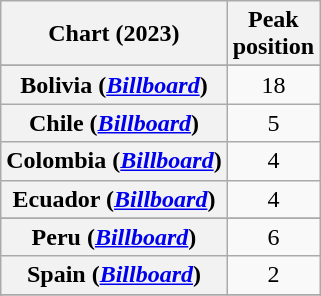<table class="wikitable sortable plainrowheaders" style="text-align:center">
<tr>
<th scope="col">Chart (2023)</th>
<th scope="col">Peak<br>position</th>
</tr>
<tr>
</tr>
<tr>
<th scope="row">Bolivia (<em><a href='#'>Billboard</a></em>)</th>
<td>18</td>
</tr>
<tr>
<th scope="row">Chile (<em><a href='#'>Billboard</a></em>)</th>
<td>5</td>
</tr>
<tr>
<th scope="row">Colombia (<em><a href='#'>Billboard</a></em>)</th>
<td>4</td>
</tr>
<tr>
<th scope="row">Ecuador (<em><a href='#'>Billboard</a></em>)</th>
<td>4</td>
</tr>
<tr>
</tr>
<tr>
<th scope="row">Peru (<em><a href='#'>Billboard</a></em>)</th>
<td>6</td>
</tr>
<tr>
<th scope="row">Spain (<em><a href='#'>Billboard</a></em>)</th>
<td>2</td>
</tr>
<tr>
</tr>
<tr>
</tr>
<tr>
</tr>
<tr>
</tr>
</table>
